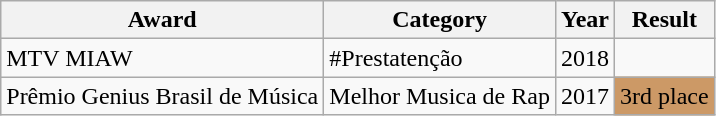<table class="wikitable">
<tr>
<th>Award</th>
<th>Category</th>
<th>Year</th>
<th>Result</th>
</tr>
<tr>
<td>MTV MIAW</td>
<td>#Prestatenção</td>
<td>2018</td>
<td></td>
</tr>
<tr>
<td>Prêmio Genius Brasil de Música</td>
<td>Melhor Musica de Rap</td>
<td>2017</td>
<td bgcolor=cc9966>3rd place</td>
</tr>
</table>
